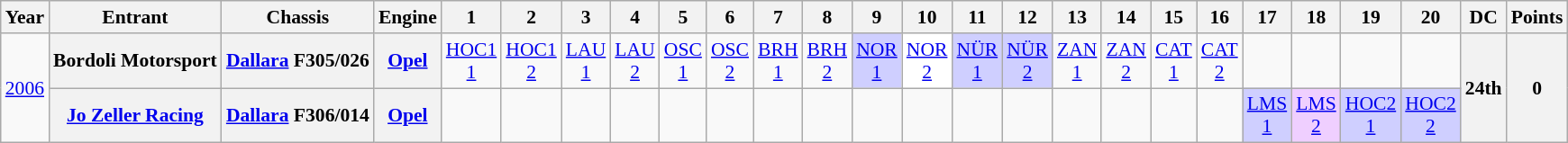<table class="wikitable" style="text-align:center; font-size:90%">
<tr>
<th>Year</th>
<th>Entrant</th>
<th>Chassis</th>
<th>Engine</th>
<th>1</th>
<th>2</th>
<th>3</th>
<th>4</th>
<th>5</th>
<th>6</th>
<th>7</th>
<th>8</th>
<th>9</th>
<th>10</th>
<th>11</th>
<th>12</th>
<th>13</th>
<th>14</th>
<th>15</th>
<th>16</th>
<th>17</th>
<th>18</th>
<th>19</th>
<th>20</th>
<th>DC</th>
<th>Points</th>
</tr>
<tr>
<td rowspan=2><a href='#'>2006</a></td>
<th>Bordoli Motorsport</th>
<th><a href='#'>Dallara</a> F305/026</th>
<th><a href='#'>Opel</a></th>
<td><a href='#'>HOC1<br>1</a></td>
<td><a href='#'>HOC1<br>2</a></td>
<td><a href='#'>LAU<br>1</a></td>
<td><a href='#'>LAU<br>2</a></td>
<td><a href='#'>OSC<br>1</a></td>
<td><a href='#'>OSC<br>2</a></td>
<td><a href='#'>BRH<br>1</a></td>
<td><a href='#'>BRH<br>2</a></td>
<td style="background:#CFCFFF;"><a href='#'>NOR<br>1</a><br></td>
<td style="background:#FFFFFF;"><a href='#'>NOR<br>2</a><br></td>
<td style="background:#CFCFFF;"><a href='#'>NÜR<br>1</a><br></td>
<td style="background:#CFCFFF;"><a href='#'>NÜR<br>2</a><br></td>
<td><a href='#'>ZAN<br>1</a></td>
<td><a href='#'>ZAN<br>2</a></td>
<td><a href='#'>CAT<br>1</a></td>
<td><a href='#'>CAT<br>2</a></td>
<td></td>
<td></td>
<td></td>
<td></td>
<th rowspan=2>24th</th>
<th rowspan=2>0</th>
</tr>
<tr>
<th><a href='#'>Jo Zeller Racing</a></th>
<th><a href='#'>Dallara</a> F306/014</th>
<th><a href='#'>Opel</a></th>
<td></td>
<td></td>
<td></td>
<td></td>
<td></td>
<td></td>
<td></td>
<td></td>
<td></td>
<td></td>
<td></td>
<td></td>
<td></td>
<td></td>
<td></td>
<td></td>
<td style="background:#CFCFFF;"><a href='#'>LMS<br>1</a><br></td>
<td style="background:#EFCFFF;"><a href='#'>LMS<br>2</a><br></td>
<td style="background:#CFCFFF;"><a href='#'>HOC2<br>1</a><br></td>
<td style="background:#CFCFFF;"><a href='#'>HOC2<br>2</a><br></td>
</tr>
</table>
